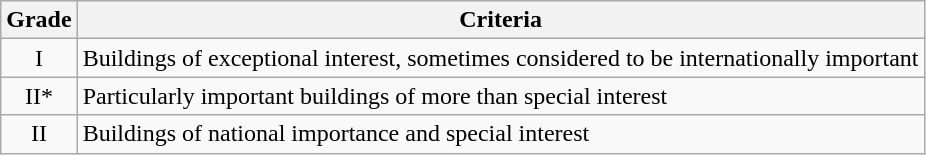<table class="wikitable">
<tr>
<th>Grade</th>
<th>Criteria</th>
</tr>
<tr>
<td align="center" >I</td>
<td>Buildings of exceptional interest, sometimes considered to be internationally important</td>
</tr>
<tr>
<td align="center" >II*</td>
<td>Particularly important buildings of more than special interest</td>
</tr>
<tr>
<td align="center" >II</td>
<td>Buildings of national importance and special interest</td>
</tr>
</table>
